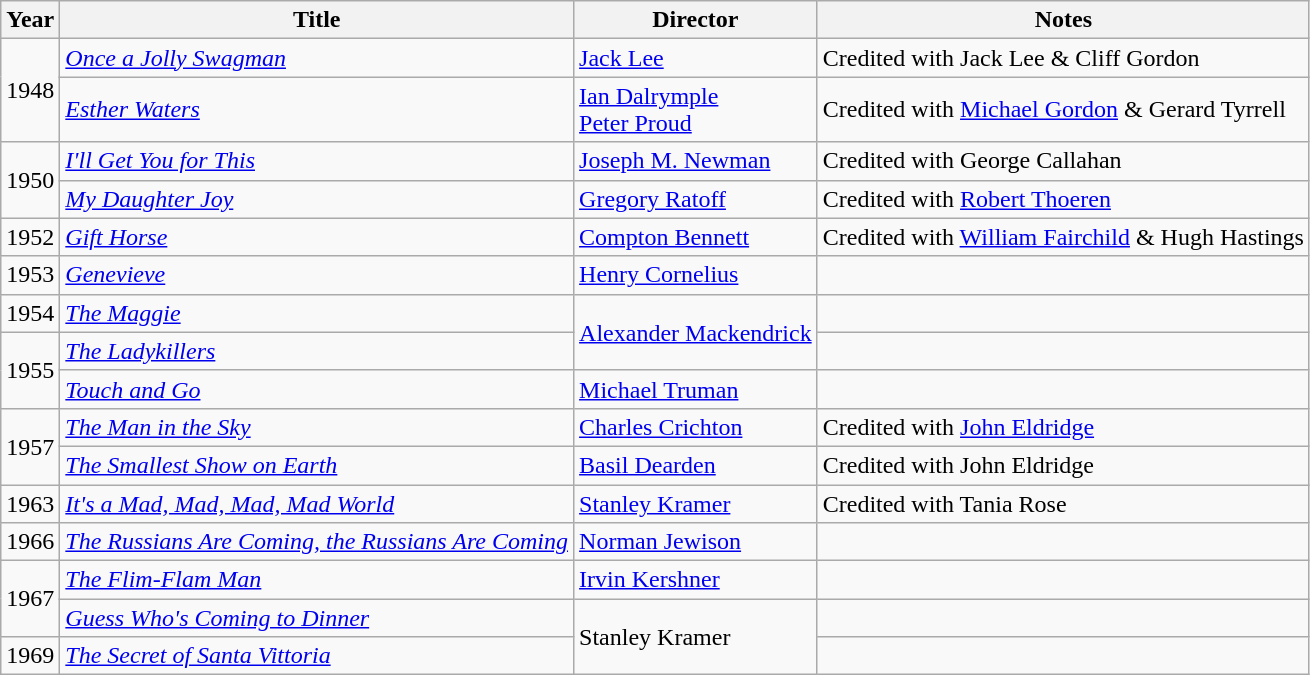<table class="wikitable">
<tr>
<th>Year</th>
<th>Title</th>
<th>Director</th>
<th>Notes</th>
</tr>
<tr>
<td rowspan=2>1948</td>
<td><em><a href='#'>Once a Jolly Swagman</a></em></td>
<td><a href='#'>Jack Lee</a></td>
<td>Credited with Jack Lee & Cliff Gordon</td>
</tr>
<tr>
<td><em><a href='#'>Esther Waters</a></em></td>
<td><a href='#'>Ian Dalrymple</a><br><a href='#'>Peter Proud</a></td>
<td>Credited with <a href='#'>Michael Gordon</a> & Gerard Tyrrell</td>
</tr>
<tr>
<td rowspan=2>1950</td>
<td><em><a href='#'>I'll Get You for This</a></em></td>
<td><a href='#'>Joseph M. Newman</a></td>
<td>Credited with George Callahan</td>
</tr>
<tr>
<td><em><a href='#'>My Daughter Joy</a></em></td>
<td><a href='#'>Gregory Ratoff</a></td>
<td>Credited with <a href='#'>Robert Thoeren</a></td>
</tr>
<tr>
<td>1952</td>
<td><em><a href='#'>Gift Horse</a></em></td>
<td><a href='#'>Compton Bennett</a></td>
<td>Credited with <a href='#'>William Fairchild</a> & Hugh Hastings</td>
</tr>
<tr>
<td>1953</td>
<td><em><a href='#'>Genevieve</a></em></td>
<td><a href='#'>Henry Cornelius</a></td>
<td></td>
</tr>
<tr>
<td>1954</td>
<td><em><a href='#'>The Maggie</a></em></td>
<td rowspan=2><a href='#'>Alexander Mackendrick</a></td>
<td></td>
</tr>
<tr>
<td rowspan=2>1955</td>
<td><em><a href='#'>The Ladykillers</a></em></td>
<td></td>
</tr>
<tr>
<td><em><a href='#'>Touch and Go</a></em></td>
<td><a href='#'>Michael Truman</a></td>
<td></td>
</tr>
<tr>
<td rowspan=2>1957</td>
<td><em><a href='#'>The Man in the Sky</a></em></td>
<td><a href='#'>Charles Crichton</a></td>
<td>Credited with <a href='#'>John Eldridge</a></td>
</tr>
<tr>
<td><em><a href='#'>The Smallest Show on Earth</a></em></td>
<td><a href='#'>Basil Dearden</a></td>
<td>Credited with John Eldridge</td>
</tr>
<tr>
<td>1963</td>
<td><em><a href='#'>It's a Mad, Mad, Mad, Mad World</a></em></td>
<td><a href='#'>Stanley Kramer</a></td>
<td>Credited with Tania Rose</td>
</tr>
<tr>
<td>1966</td>
<td><em><a href='#'>The Russians Are Coming, the Russians Are Coming</a></em></td>
<td><a href='#'>Norman Jewison</a></td>
<td></td>
</tr>
<tr>
<td rowspan=2>1967</td>
<td><em><a href='#'>The Flim-Flam Man</a></em></td>
<td><a href='#'>Irvin Kershner</a></td>
<td></td>
</tr>
<tr>
<td><em><a href='#'>Guess Who's Coming to Dinner</a></em></td>
<td rowspan=2>Stanley Kramer</td>
<td></td>
</tr>
<tr>
<td>1969</td>
<td><em><a href='#'>The Secret of Santa Vittoria</a></em></td>
<td></td>
</tr>
</table>
